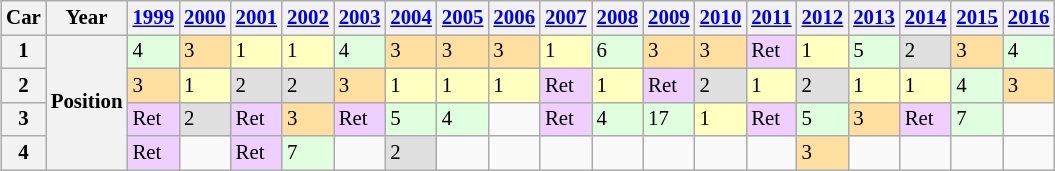<table class="wikitable" style="margin:0.5em; font-size:87%">
<tr>
<th>Car</th>
<th>Year</th>
<th><a href='#'>1999</a></th>
<th><a href='#'>2000</a></th>
<th><a href='#'>2001</a></th>
<th><a href='#'>2002</a></th>
<th><a href='#'>2003</a></th>
<th><a href='#'>2004</a></th>
<th><a href='#'>2005</a></th>
<th><a href='#'>2006</a></th>
<th><a href='#'>2007</a></th>
<th><a href='#'>2008</a></th>
<th><a href='#'>2009</a></th>
<th><a href='#'>2010</a></th>
<th><a href='#'>2011</a></th>
<th><a href='#'>2012</a></th>
<th><a href='#'>2013</a></th>
<th><a href='#'>2014</a></th>
<th><a href='#'>2015</a></th>
<th><a href='#'>2016</a></th>
</tr>
<tr 1 CAR>
<th>1</th>
<th rowspan="4">Position</th>
<td style="background:#dfffdf;">4</td>
<td style="background:#ffdf9f;">3</td>
<td style="background:#ffffbf;">1</td>
<td style="background:#ffffbf;">1</td>
<td style="background:#dfffdf;">4</td>
<td style="background:#ffdf9f;">3</td>
<td style="background:#ffdf9f;">3</td>
<td style="background:#ffdf9f;">3</td>
<td style="background:#ffffbf;">1</td>
<td style="background:#dfffdf;">6</td>
<td style="background:#ffdf9f;">3</td>
<td style="background:#ffdf9f;">3</td>
<td style="background:#efcfff;">Ret</td>
<td style="background:#ffffbf;">1</td>
<td style="background:#dfffdf;">5</td>
<td style="background:#dfdfdf;">2</td>
<td style="background:#ffdf9f;">3</td>
<td style="background:#dfffdf;">4</td>
</tr>
<tr CAR 2>
<th>2</th>
<td style="background:#ffdf9f;">3</td>
<td style="background:#ffffbf;">1</td>
<td style="background:#dfdfdf;">2</td>
<td style="background:#dfdfdf;">2</td>
<td style="background:#ffdf9f;">3</td>
<td style="background:#ffffbf;">1</td>
<td style="background:#ffffbf;">1</td>
<td style="background:#ffffbf;">1</td>
<td style="background:#efcfff;">Ret</td>
<td style="background:#ffffbf;">1</td>
<td style="background:#efcfff;">Ret</td>
<td style="background:#dfdfdf;">2</td>
<td style="background:#ffffbf;">1</td>
<td style="background:#dfdfdf;">2</td>
<td style="background:#ffffbf;">1</td>
<td style="background:#ffffbf;">1</td>
<td style="background:#dfffdf;">4</td>
<td style="background:#ffdf9f;">3</td>
</tr>
<tr CAR 3>
<th>3</th>
<td style="background:#efcfff;">Ret</td>
<td style="background:#dfdfdf;">2</td>
<td style="background:#efcfff;">Ret</td>
<td style="background:#ffdf9f;">3</td>
<td style="background:#efcfff;">Ret</td>
<td style="background:#dfffdf;">5</td>
<td style="background:#dfffdf;">4</td>
<td></td>
<td style="background:#efcfff;">Ret</td>
<td style="background:#dfffdf;">4</td>
<td style="background:#dfffdf;">17</td>
<td style="background:#ffffbf;">1</td>
<td style="background:#efcfff;">Ret</td>
<td style="background:#dfffdf;">5</td>
<td style="background:#ffdf9f;">3</td>
<td style="background:#efcfff;">Ret</td>
<td style="background:#dfffdf;">7</td>
<td></td>
</tr>
<tr CAR 4>
<th>4</th>
<td style="background:#efcfff;">Ret</td>
<td></td>
<td style="background:#efcfff;">Ret</td>
<td style="background:#dfffdf;">7</td>
<td></td>
<td style="background:#dfdfdf;">2</td>
<td></td>
<td></td>
<td></td>
<td></td>
<td></td>
<td></td>
<td></td>
<td style="background:#ffdf9f;">3</td>
<td></td>
<td></td>
<td></td>
<td></td>
</tr>
</table>
